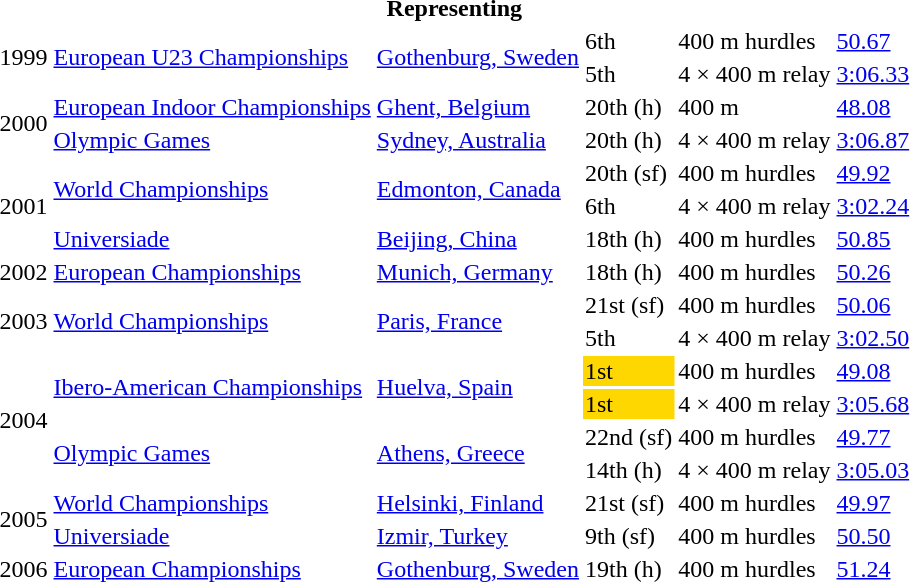<table>
<tr>
<th colspan="6">Representing </th>
</tr>
<tr>
<td rowspan=2>1999</td>
<td rowspan=2><a href='#'>European U23 Championships</a></td>
<td rowspan=2><a href='#'>Gothenburg, Sweden</a></td>
<td>6th</td>
<td>400 m hurdles</td>
<td><a href='#'>50.67</a></td>
</tr>
<tr>
<td>5th</td>
<td>4 × 400 m relay</td>
<td><a href='#'>3:06.33</a></td>
</tr>
<tr>
<td rowspan=2>2000</td>
<td><a href='#'>European Indoor Championships</a></td>
<td><a href='#'>Ghent, Belgium</a></td>
<td>20th (h)</td>
<td>400 m</td>
<td><a href='#'>48.08</a></td>
</tr>
<tr>
<td><a href='#'>Olympic Games</a></td>
<td><a href='#'>Sydney, Australia</a></td>
<td>20th (h)</td>
<td>4 × 400 m relay</td>
<td><a href='#'>3:06.87</a></td>
</tr>
<tr>
<td rowspan=3>2001</td>
<td rowspan=2><a href='#'>World Championships</a></td>
<td rowspan=2><a href='#'>Edmonton, Canada</a></td>
<td>20th (sf)</td>
<td>400 m hurdles</td>
<td><a href='#'>49.92</a></td>
</tr>
<tr>
<td>6th</td>
<td>4 × 400 m relay</td>
<td><a href='#'>3:02.24</a></td>
</tr>
<tr>
<td><a href='#'>Universiade</a></td>
<td><a href='#'>Beijing, China</a></td>
<td>18th (h)</td>
<td>400 m hurdles</td>
<td><a href='#'>50.85</a></td>
</tr>
<tr>
<td>2002</td>
<td><a href='#'>European Championships</a></td>
<td><a href='#'>Munich, Germany</a></td>
<td>18th (h)</td>
<td>400 m hurdles</td>
<td><a href='#'>50.26</a></td>
</tr>
<tr>
<td rowspan=2>2003</td>
<td rowspan=2><a href='#'>World Championships</a></td>
<td rowspan=2><a href='#'>Paris, France</a></td>
<td>21st (sf)</td>
<td>400 m hurdles</td>
<td><a href='#'>50.06</a></td>
</tr>
<tr>
<td>5th</td>
<td>4 × 400 m relay</td>
<td><a href='#'>3:02.50</a></td>
</tr>
<tr>
<td rowspan=4>2004</td>
<td rowspan=2><a href='#'>Ibero-American Championships</a></td>
<td rowspan=2><a href='#'>Huelva, Spain</a></td>
<td bgcolor=gold>1st</td>
<td>400 m hurdles</td>
<td><a href='#'>49.08</a></td>
</tr>
<tr>
<td bgcolor=gold>1st</td>
<td>4 × 400 m relay</td>
<td><a href='#'>3:05.68</a></td>
</tr>
<tr>
<td rowspan=2><a href='#'>Olympic Games</a></td>
<td rowspan=2><a href='#'>Athens, Greece</a></td>
<td>22nd (sf)</td>
<td>400 m hurdles</td>
<td><a href='#'>49.77</a></td>
</tr>
<tr>
<td>14th (h)</td>
<td>4 × 400 m relay</td>
<td><a href='#'>3:05.03</a></td>
</tr>
<tr>
<td rowspan=2>2005</td>
<td><a href='#'>World Championships</a></td>
<td><a href='#'>Helsinki, Finland</a></td>
<td>21st (sf)</td>
<td>400 m hurdles</td>
<td><a href='#'>49.97</a></td>
</tr>
<tr>
<td><a href='#'>Universiade</a></td>
<td><a href='#'>Izmir, Turkey</a></td>
<td>9th (sf)</td>
<td>400 m hurdles</td>
<td><a href='#'>50.50</a></td>
</tr>
<tr>
<td>2006</td>
<td><a href='#'>European Championships</a></td>
<td><a href='#'>Gothenburg, Sweden</a></td>
<td>19th (h)</td>
<td>400 m hurdles</td>
<td><a href='#'>51.24</a></td>
</tr>
</table>
